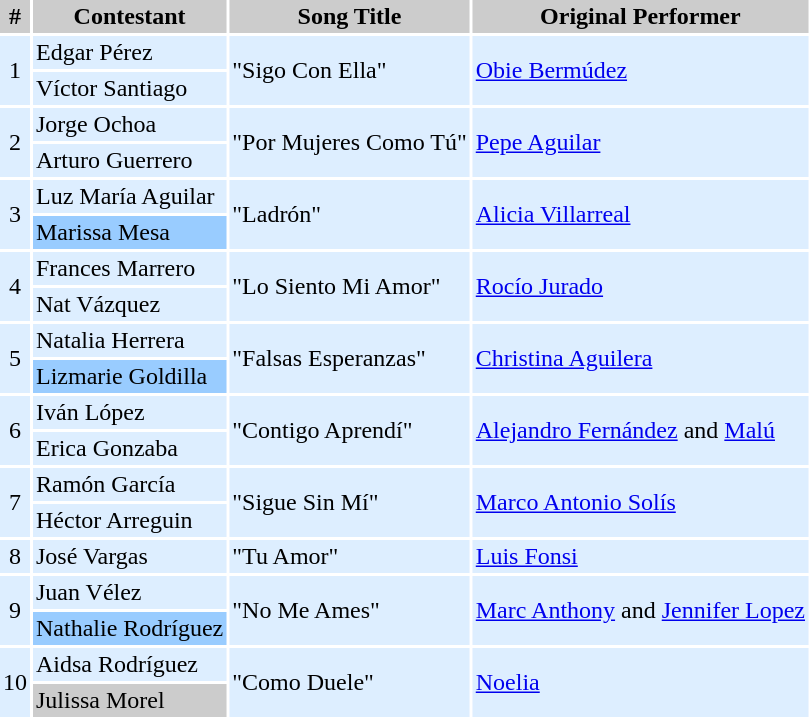<table cellpadding=2 cellspacing=2>
<tr bgcolor=#cccccc>
<th>#</th>
<th>Contestant</th>
<th>Song Title</th>
<th>Original Performer</th>
</tr>
<tr bgcolor=#DDEEFF>
<td rowspan="2" align=center>1</td>
<td>Edgar Pérez</td>
<td rowspan="2">"Sigo Con Ella"</td>
<td rowspan="2"><a href='#'>Obie Bermúdez</a></td>
</tr>
<tr bgcolor=#DDEEFF>
<td>Víctor Santiago</td>
</tr>
<tr bgcolor=#DDEEFF>
<td rowspan="2" align=center>2</td>
<td>Jorge Ochoa</td>
<td rowspan="2">"Por Mujeres Como Tú"</td>
<td rowspan="2"><a href='#'>Pepe Aguilar</a></td>
</tr>
<tr bgcolor=#DDEEFF>
<td>Arturo Guerrero</td>
</tr>
<tr bgcolor=#DDEEFF>
<td rowspan="2" align=center>3</td>
<td>Luz María Aguilar</td>
<td rowspan="2">"Ladrón"</td>
<td rowspan="2"><a href='#'>Alicia Villarreal</a></td>
</tr>
<tr bgcolor=#99CCFF>
<td>Marissa Mesa</td>
</tr>
<tr bgcolor=#DDEEFF>
<td rowspan="2" align=center>4</td>
<td>Frances Marrero</td>
<td rowspan="2">"Lo Siento Mi Amor"</td>
<td rowspan="2"><a href='#'>Rocío Jurado</a></td>
</tr>
<tr bgcolor=#DDEEFF>
<td>Nat Vázquez</td>
</tr>
<tr bgcolor=#DDEEFF>
<td rowspan="2" align=center>5</td>
<td>Natalia Herrera</td>
<td rowspan="2">"Falsas Esperanzas"</td>
<td rowspan="2"><a href='#'>Christina Aguilera</a></td>
</tr>
<tr bgcolor=#99CCFF>
<td>Lizmarie Goldilla</td>
</tr>
<tr bgcolor=#DDEEFF>
<td rowspan="2" align=center>6</td>
<td>Iván López</td>
<td rowspan="2">"Contigo Aprendí"</td>
<td rowspan="2"><a href='#'>Alejandro Fernández</a> and <a href='#'>Malú</a></td>
</tr>
<tr bgcolor=#DDEEFF>
<td>Erica Gonzaba</td>
</tr>
<tr bgcolor=#DDEEFF>
<td rowspan="2" align=center>7</td>
<td>Ramón García</td>
<td rowspan="2">"Sigue Sin Mí"</td>
<td rowspan="2"><a href='#'>Marco Antonio Solís</a></td>
</tr>
<tr bgcolor=#DDEEFF>
<td>Héctor Arreguin</td>
</tr>
<tr bgcolor=#DDEEFF>
<td align=center>8</td>
<td>José Vargas</td>
<td>"Tu Amor"</td>
<td><a href='#'>Luis Fonsi</a></td>
</tr>
<tr bgcolor=#DDEEFF>
<td rowspan="2" align=center>9</td>
<td>Juan Vélez</td>
<td rowspan="2">"No Me Ames"</td>
<td rowspan="2"><a href='#'>Marc Anthony</a> and <a href='#'>Jennifer Lopez</a></td>
</tr>
<tr bgcolor=#99CCFF>
<td>Nathalie Rodríguez</td>
</tr>
<tr bgcolor=#DDEEFF>
<td rowspan="2" align=center>10</td>
<td>Aidsa Rodríguez</td>
<td rowspan="2">"Como Duele"</td>
<td rowspan="2"><a href='#'>Noelia</a></td>
</tr>
<tr bgcolor=#CCCCCC>
<td>Julissa Morel</td>
</tr>
</table>
